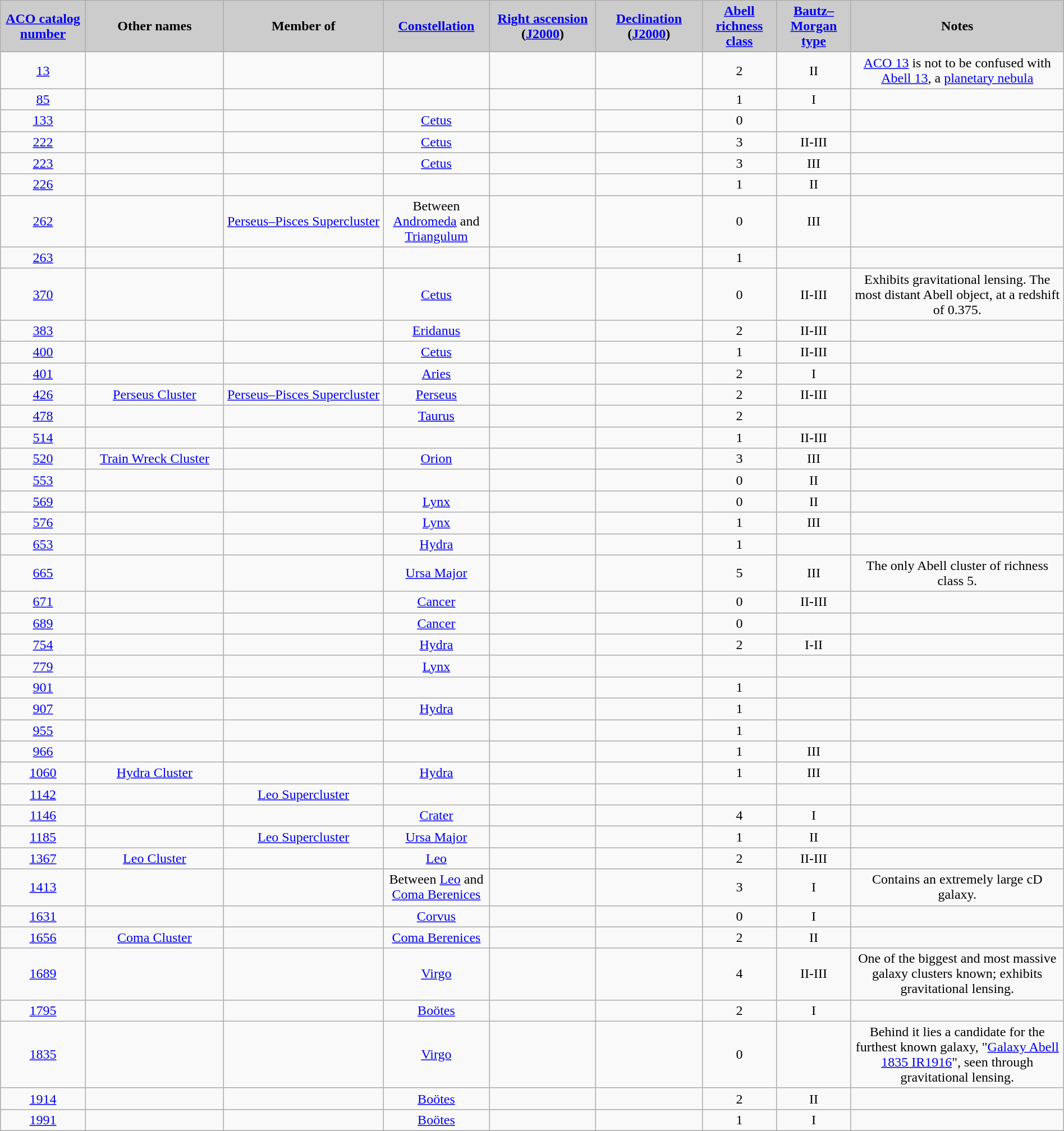<table class="wikitable sortable" width="100%" style="text-align:center;">
<tr>
<th style="background:#CCCCCC;" width="8%"><a href='#'>ACO catalog number</a></th>
<th style="background:#CCCCCC;" width="13%">Other names</th>
<th style="background:#CCCCCC;" width="15%">Member of</th>
<th style="background:#CCCCCC;" width="10%"><a href='#'>Constellation</a></th>
<th style="background:#CCCCCC;" width="10%"><a href='#'>Right ascension</a> (<a href='#'>J2000</a>)</th>
<th style="background:#CCCCCC;" width="10%"><a href='#'>Declination</a> (<a href='#'>J2000</a>)</th>
<th style="background:#CCCCCC;" width="7%"><a href='#'>Abell richness class</a></th>
<th style="background:#CCCCCC;" width="7%"><a href='#'>Bautz–Morgan type</a></th>
<th style="background:#CCCCCC;" width="25%">Notes</th>
</tr>
<tr>
<td><a href='#'>13</a></td>
<td></td>
<td></td>
<td></td>
<td></td>
<td></td>
<td>2</td>
<td>II</td>
<td><a href='#'>ACO 13</a> is not to be confused with <a href='#'>Abell 13</a>, a <a href='#'>planetary nebula</a></td>
</tr>
<tr>
<td><a href='#'>85</a></td>
<td></td>
<td></td>
<td></td>
<td></td>
<td></td>
<td>1</td>
<td>I</td>
<td></td>
</tr>
<tr>
<td><a href='#'>133</a></td>
<td></td>
<td></td>
<td><a href='#'>Cetus</a></td>
<td></td>
<td></td>
<td>0</td>
<td></td>
<td></td>
</tr>
<tr>
<td><a href='#'>222</a></td>
<td></td>
<td></td>
<td><a href='#'>Cetus</a></td>
<td></td>
<td></td>
<td>3</td>
<td>II-III</td>
<td></td>
</tr>
<tr>
<td><a href='#'>223</a></td>
<td></td>
<td></td>
<td><a href='#'>Cetus</a></td>
<td></td>
<td></td>
<td>3</td>
<td>III</td>
<td></td>
</tr>
<tr>
<td><a href='#'>226</a></td>
<td></td>
<td></td>
<td></td>
<td></td>
<td></td>
<td>1</td>
<td>II</td>
<td></td>
</tr>
<tr>
<td><a href='#'>262</a></td>
<td></td>
<td><a href='#'>Perseus–Pisces Supercluster</a></td>
<td>Between <a href='#'>Andromeda</a> and <a href='#'>Triangulum</a></td>
<td></td>
<td></td>
<td>0</td>
<td>III</td>
<td></td>
</tr>
<tr>
<td><a href='#'>263</a></td>
<td></td>
<td></td>
<td></td>
<td></td>
<td></td>
<td>1</td>
<td></td>
<td></td>
</tr>
<tr>
<td><a href='#'>370</a></td>
<td></td>
<td></td>
<td><a href='#'>Cetus</a></td>
<td></td>
<td></td>
<td>0</td>
<td>II-III</td>
<td>Exhibits gravitational lensing. The most distant Abell object, at a redshift of 0.375.</td>
</tr>
<tr>
<td><a href='#'>383</a></td>
<td></td>
<td></td>
<td><a href='#'>Eridanus</a></td>
<td></td>
<td></td>
<td>2</td>
<td>II-III</td>
<td></td>
</tr>
<tr>
<td><a href='#'>400</a></td>
<td></td>
<td></td>
<td><a href='#'>Cetus</a></td>
<td></td>
<td></td>
<td>1</td>
<td>II-III</td>
<td></td>
</tr>
<tr>
<td><a href='#'>401</a></td>
<td></td>
<td></td>
<td><a href='#'>Aries</a></td>
<td></td>
<td></td>
<td>2</td>
<td>I</td>
<td></td>
</tr>
<tr>
<td><a href='#'>426</a></td>
<td><a href='#'>Perseus Cluster</a></td>
<td><a href='#'>Perseus–Pisces Supercluster</a></td>
<td><a href='#'>Perseus</a></td>
<td></td>
<td></td>
<td>2</td>
<td>II-III</td>
<td></td>
</tr>
<tr>
<td><a href='#'>478</a></td>
<td></td>
<td></td>
<td><a href='#'>Taurus</a></td>
<td></td>
<td></td>
<td>2</td>
<td></td>
<td></td>
</tr>
<tr>
<td><a href='#'>514</a></td>
<td></td>
<td></td>
<td></td>
<td></td>
<td></td>
<td>1</td>
<td>II-III</td>
<td></td>
</tr>
<tr>
<td><a href='#'>520</a></td>
<td><a href='#'>Train Wreck Cluster</a></td>
<td></td>
<td><a href='#'>Orion</a></td>
<td></td>
<td></td>
<td>3</td>
<td>III</td>
<td></td>
</tr>
<tr>
<td><a href='#'>553</a></td>
<td></td>
<td></td>
<td></td>
<td></td>
<td></td>
<td>0</td>
<td>II</td>
<td></td>
</tr>
<tr>
<td><a href='#'>569</a></td>
<td></td>
<td></td>
<td><a href='#'>Lynx</a></td>
<td></td>
<td></td>
<td>0</td>
<td>II</td>
<td></td>
</tr>
<tr>
<td><a href='#'>576</a></td>
<td></td>
<td></td>
<td><a href='#'>Lynx</a></td>
<td></td>
<td></td>
<td>1</td>
<td>III</td>
<td></td>
</tr>
<tr>
<td><a href='#'>653</a></td>
<td></td>
<td></td>
<td><a href='#'>Hydra</a></td>
<td></td>
<td></td>
<td>1</td>
<td></td>
<td></td>
</tr>
<tr>
<td><a href='#'>665</a></td>
<td></td>
<td></td>
<td><a href='#'>Ursa Major</a></td>
<td></td>
<td></td>
<td>5</td>
<td>III</td>
<td>The only Abell cluster of richness class 5.</td>
</tr>
<tr>
<td><a href='#'>671</a></td>
<td></td>
<td></td>
<td><a href='#'>Cancer</a></td>
<td></td>
<td></td>
<td>0</td>
<td>II-III</td>
<td></td>
</tr>
<tr>
<td><a href='#'>689</a></td>
<td></td>
<td></td>
<td><a href='#'>Cancer</a></td>
<td></td>
<td></td>
<td>0</td>
<td></td>
<td></td>
</tr>
<tr>
<td><a href='#'>754</a></td>
<td></td>
<td></td>
<td><a href='#'>Hydra</a></td>
<td></td>
<td></td>
<td>2</td>
<td>I-II</td>
<td></td>
</tr>
<tr>
<td><a href='#'>779</a></td>
<td></td>
<td></td>
<td><a href='#'>Lynx</a></td>
<td></td>
<td></td>
<td></td>
<td></td>
<td></td>
</tr>
<tr>
<td><a href='#'>901</a></td>
<td></td>
<td></td>
<td></td>
<td></td>
<td></td>
<td>1</td>
<td></td>
<td></td>
</tr>
<tr>
<td><a href='#'>907</a></td>
<td></td>
<td></td>
<td><a href='#'>Hydra</a></td>
<td></td>
<td></td>
<td>1</td>
<td></td>
<td></td>
</tr>
<tr>
<td><a href='#'>955</a></td>
<td></td>
<td></td>
<td></td>
<td></td>
<td></td>
<td>1</td>
<td></td>
<td></td>
</tr>
<tr>
<td><a href='#'>966</a></td>
<td></td>
<td></td>
<td></td>
<td></td>
<td></td>
<td>1</td>
<td>III</td>
<td></td>
</tr>
<tr>
<td><a href='#'>1060</a></td>
<td><a href='#'>Hydra Cluster</a></td>
<td></td>
<td><a href='#'>Hydra</a></td>
<td></td>
<td></td>
<td>1</td>
<td>III</td>
<td></td>
</tr>
<tr>
<td><a href='#'>1142</a></td>
<td></td>
<td><a href='#'>Leo Supercluster</a></td>
<td></td>
<td></td>
<td></td>
<td></td>
<td></td>
<td></td>
</tr>
<tr>
<td><a href='#'>1146</a></td>
<td></td>
<td></td>
<td><a href='#'>Crater</a></td>
<td></td>
<td></td>
<td>4</td>
<td>I</td>
<td></td>
</tr>
<tr>
<td><a href='#'>1185</a></td>
<td></td>
<td><a href='#'>Leo Supercluster</a></td>
<td><a href='#'>Ursa Major</a></td>
<td></td>
<td></td>
<td>1</td>
<td>II</td>
<td></td>
</tr>
<tr>
<td><a href='#'>1367</a></td>
<td><a href='#'>Leo Cluster</a></td>
<td></td>
<td><a href='#'>Leo</a></td>
<td></td>
<td></td>
<td>2</td>
<td>II-III</td>
<td></td>
</tr>
<tr>
<td><a href='#'>1413</a></td>
<td></td>
<td></td>
<td>Between <a href='#'>Leo</a> and <a href='#'>Coma Berenices</a></td>
<td></td>
<td></td>
<td>3</td>
<td>I</td>
<td>Contains an extremely large cD galaxy.</td>
</tr>
<tr>
<td><a href='#'>1631</a></td>
<td></td>
<td></td>
<td><a href='#'>Corvus</a></td>
<td></td>
<td></td>
<td>0</td>
<td>I</td>
<td></td>
</tr>
<tr>
<td><a href='#'>1656</a></td>
<td><a href='#'>Coma Cluster</a></td>
<td></td>
<td><a href='#'>Coma Berenices</a></td>
<td></td>
<td></td>
<td>2</td>
<td>II</td>
<td></td>
</tr>
<tr>
<td><a href='#'>1689</a></td>
<td></td>
<td></td>
<td><a href='#'>Virgo</a></td>
<td></td>
<td></td>
<td>4</td>
<td>II-III</td>
<td>One of the biggest and most massive galaxy clusters known; exhibits gravitational lensing.</td>
</tr>
<tr>
<td><a href='#'>1795</a></td>
<td></td>
<td></td>
<td><a href='#'>Boötes</a></td>
<td></td>
<td></td>
<td>2</td>
<td>I</td>
<td></td>
</tr>
<tr>
<td><a href='#'>1835</a></td>
<td></td>
<td></td>
<td><a href='#'>Virgo</a></td>
<td></td>
<td></td>
<td>0</td>
<td></td>
<td>Behind it lies a candidate for the furthest known galaxy, "<a href='#'>Galaxy Abell 1835 IR1916</a>", seen through gravitational lensing.</td>
</tr>
<tr>
<td><a href='#'>1914</a></td>
<td></td>
<td></td>
<td><a href='#'>Boötes</a></td>
<td></td>
<td></td>
<td>2</td>
<td>II</td>
<td></td>
</tr>
<tr>
<td><a href='#'>1991</a></td>
<td></td>
<td></td>
<td><a href='#'>Boötes</a></td>
<td></td>
<td></td>
<td>1</td>
<td>I</td>
<td></td>
</tr>
</table>
